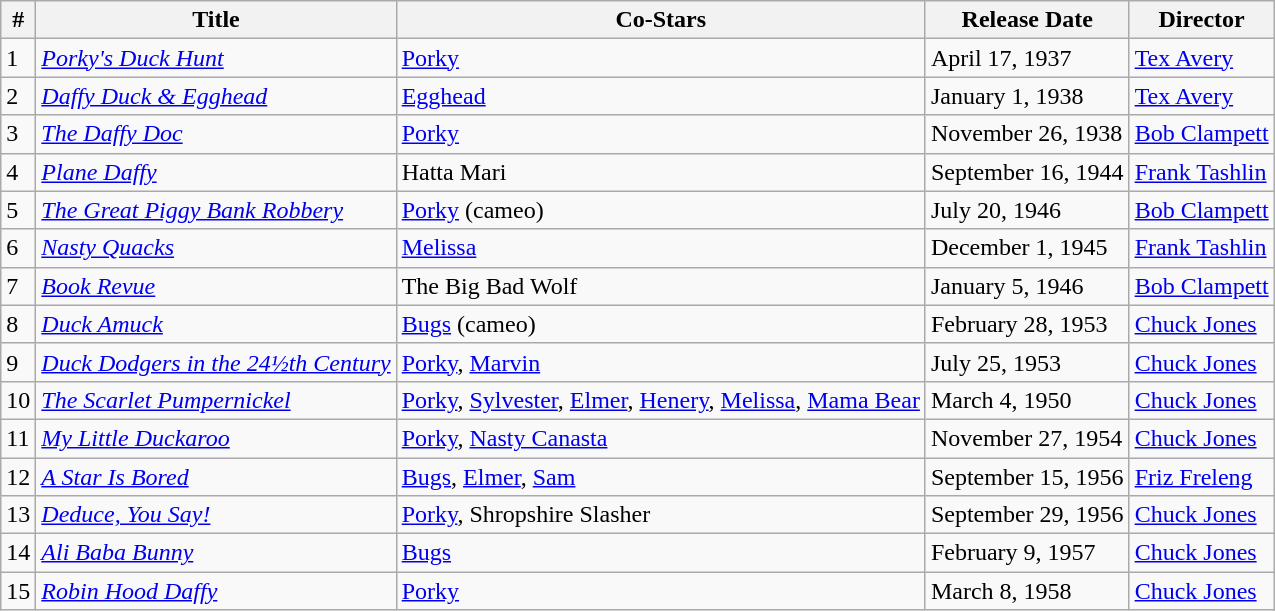<table class="wikitable sortable">
<tr>
<th>#</th>
<th>Title</th>
<th>Co-Stars</th>
<th>Release Date</th>
<th>Director</th>
</tr>
<tr>
<td>1</td>
<td><em><a href='#'>Porky's Duck Hunt</a></em></td>
<td><a href='#'>Porky</a></td>
<td>April 17, 1937</td>
<td><a href='#'>Tex Avery</a></td>
</tr>
<tr>
<td>2</td>
<td><em><a href='#'>Daffy Duck & Egghead</a></em></td>
<td><a href='#'>Egghead</a></td>
<td>January 1, 1938</td>
<td><a href='#'>Tex Avery</a></td>
</tr>
<tr>
<td>3</td>
<td><em><a href='#'>The Daffy Doc</a></em></td>
<td><a href='#'>Porky</a></td>
<td>November 26, 1938</td>
<td><a href='#'>Bob Clampett</a></td>
</tr>
<tr>
<td>4</td>
<td><em><a href='#'>Plane Daffy</a></em></td>
<td>Hatta Mari</td>
<td>September 16, 1944</td>
<td><a href='#'>Frank Tashlin</a></td>
</tr>
<tr>
<td>5</td>
<td><em><a href='#'>The Great Piggy Bank Robbery</a></em></td>
<td><a href='#'>Porky</a> (cameo)</td>
<td>July 20, 1946</td>
<td><a href='#'>Bob Clampett</a></td>
</tr>
<tr>
<td>6</td>
<td><em><a href='#'>Nasty Quacks</a></em></td>
<td><a href='#'>Melissa</a></td>
<td>December 1, 1945</td>
<td><a href='#'>Frank Tashlin</a></td>
</tr>
<tr>
<td>7</td>
<td><em><a href='#'>Book Revue</a></em></td>
<td>The Big Bad Wolf</td>
<td>January 5, 1946</td>
<td><a href='#'>Bob Clampett</a></td>
</tr>
<tr>
<td>8</td>
<td><em><a href='#'>Duck Amuck</a></em></td>
<td><a href='#'>Bugs</a> (cameo)</td>
<td>February 28, 1953</td>
<td><a href='#'>Chuck Jones</a></td>
</tr>
<tr>
<td>9</td>
<td><em><a href='#'>Duck Dodgers in the 24½th Century</a></em></td>
<td><a href='#'>Porky</a>, <a href='#'>Marvin</a></td>
<td>July 25, 1953</td>
<td><a href='#'>Chuck Jones</a></td>
</tr>
<tr>
<td>10</td>
<td><em><a href='#'>The Scarlet Pumpernickel</a></em></td>
<td><a href='#'>Porky</a>, <a href='#'>Sylvester</a>, <a href='#'>Elmer</a>, <a href='#'>Henery</a>, <a href='#'>Melissa</a>, <a href='#'>Mama Bear</a></td>
<td>March 4, 1950</td>
<td><a href='#'>Chuck Jones</a></td>
</tr>
<tr>
<td>11</td>
<td><em><a href='#'>My Little Duckaroo</a></em></td>
<td><a href='#'>Porky</a>, <a href='#'>Nasty Canasta</a></td>
<td>November 27, 1954</td>
<td><a href='#'>Chuck Jones</a></td>
</tr>
<tr>
<td>12</td>
<td><em><a href='#'>A Star Is Bored</a></em></td>
<td><a href='#'>Bugs</a>, <a href='#'>Elmer</a>, <a href='#'>Sam</a></td>
<td>September 15, 1956</td>
<td><a href='#'>Friz Freleng</a></td>
</tr>
<tr>
<td>13</td>
<td><em><a href='#'>Deduce, You Say!</a></em></td>
<td><a href='#'>Porky</a>, Shropshire Slasher</td>
<td>September 29, 1956</td>
<td><a href='#'>Chuck Jones</a></td>
</tr>
<tr>
<td>14</td>
<td><em><a href='#'>Ali Baba Bunny</a></em></td>
<td><a href='#'>Bugs</a></td>
<td>February 9, 1957</td>
<td><a href='#'>Chuck Jones</a></td>
</tr>
<tr>
<td>15</td>
<td><em><a href='#'>Robin Hood Daffy</a></em></td>
<td><a href='#'>Porky</a></td>
<td>March 8, 1958</td>
<td><a href='#'>Chuck Jones</a></td>
</tr>
</table>
